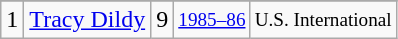<table class="wikitable">
<tr>
</tr>
<tr>
<td>1</td>
<td><a href='#'>Tracy Dildy</a></td>
<td>9</td>
<td style="font-size:80%;"><a href='#'>1985–86</a></td>
<td style="font-size:80%;">U.S. International</td>
</tr>
</table>
